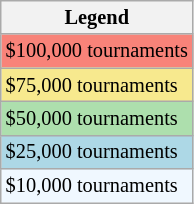<table class=wikitable style="font-size:85%">
<tr>
<th>Legend</th>
</tr>
<tr style="background:#f88379;">
<td>$100,000 tournaments</td>
</tr>
<tr style="background:#f7e98e;">
<td>$75,000 tournaments</td>
</tr>
<tr style="background:#addfad;">
<td>$50,000 tournaments</td>
</tr>
<tr style="background:lightblue;">
<td>$25,000 tournaments</td>
</tr>
<tr style="background:#f0f8ff;">
<td>$10,000 tournaments</td>
</tr>
</table>
